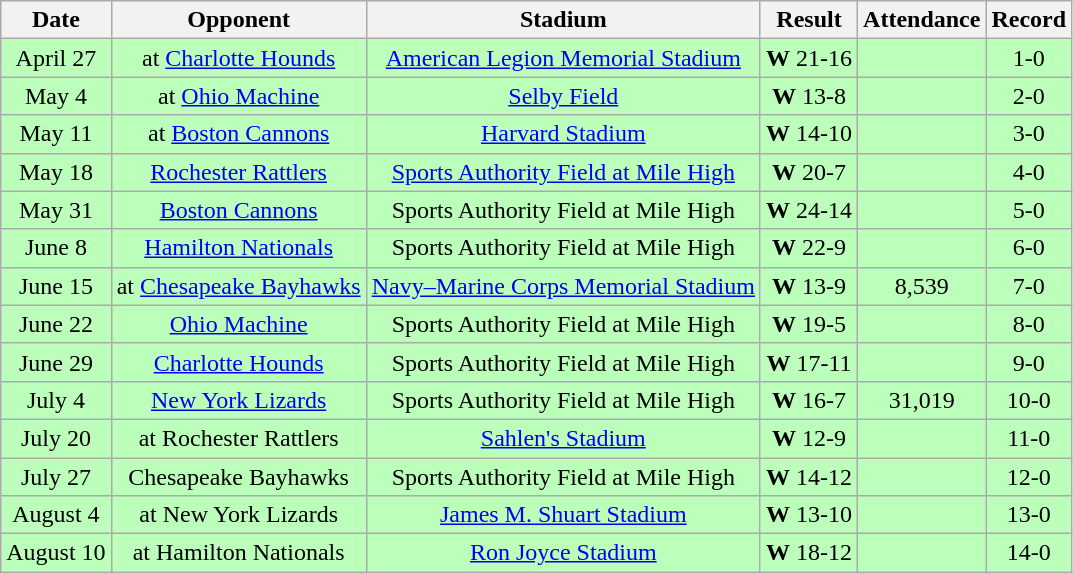<table class="wikitable" style="text-align:center">
<tr>
<th>Date</th>
<th>Opponent</th>
<th>Stadium</th>
<th>Result</th>
<th>Attendance</th>
<th>Record</th>
</tr>
<tr bgcolor="bbffbb">
<td>April 27</td>
<td>at <a href='#'>Charlotte Hounds</a></td>
<td><a href='#'>American Legion Memorial Stadium</a></td>
<td><strong>W</strong> 21-16</td>
<td></td>
<td>1-0</td>
</tr>
<tr bgcolor="bbffbb">
<td>May 4</td>
<td>at <a href='#'>Ohio Machine</a></td>
<td><a href='#'>Selby Field</a></td>
<td><strong>W</strong> 13-8</td>
<td></td>
<td>2-0</td>
</tr>
<tr bgcolor="bbffbb">
<td>May 11</td>
<td>at <a href='#'>Boston Cannons</a></td>
<td><a href='#'>Harvard Stadium</a></td>
<td><strong>W</strong> 14-10</td>
<td></td>
<td>3-0</td>
</tr>
<tr bgcolor="bbffbb">
<td>May 18</td>
<td><a href='#'>Rochester Rattlers</a></td>
<td><a href='#'>Sports Authority Field at Mile High</a></td>
<td><strong>W</strong> 20-7</td>
<td></td>
<td>4-0</td>
</tr>
<tr bgcolor="bbffbb">
<td>May 31</td>
<td><a href='#'>Boston Cannons</a></td>
<td>Sports Authority Field at Mile High</td>
<td><strong>W</strong> 24-14</td>
<td></td>
<td>5-0</td>
</tr>
<tr bgcolor="bbffbb">
<td>June 8</td>
<td><a href='#'>Hamilton Nationals</a></td>
<td>Sports Authority Field at Mile High</td>
<td><strong>W</strong> 22-9</td>
<td></td>
<td>6-0</td>
</tr>
<tr bgcolor="bbffbb">
<td>June 15</td>
<td>at <a href='#'>Chesapeake Bayhawks</a></td>
<td><a href='#'>Navy–Marine Corps Memorial Stadium</a></td>
<td><strong>W</strong> 13-9</td>
<td>8,539</td>
<td>7-0</td>
</tr>
<tr bgcolor="bbffbb">
<td>June 22</td>
<td><a href='#'>Ohio Machine</a></td>
<td>Sports Authority Field at Mile High</td>
<td><strong>W</strong> 19-5</td>
<td></td>
<td>8-0</td>
</tr>
<tr bgcolor="bbffbb">
<td>June 29</td>
<td><a href='#'>Charlotte Hounds</a></td>
<td>Sports Authority Field at Mile High</td>
<td><strong>W</strong> 17-11</td>
<td></td>
<td>9-0</td>
</tr>
<tr bgcolor="bbffbb">
<td>July 4</td>
<td><a href='#'>New York Lizards</a></td>
<td>Sports Authority Field at Mile High</td>
<td><strong>W</strong> 16-7</td>
<td>31,019</td>
<td>10-0</td>
</tr>
<tr bgcolor="bbffbb">
<td>July 20</td>
<td>at Rochester Rattlers</td>
<td><a href='#'>Sahlen's Stadium</a></td>
<td><strong>W</strong> 12-9</td>
<td></td>
<td>11-0</td>
</tr>
<tr bgcolor="bbffbb">
<td>July 27</td>
<td>Chesapeake Bayhawks</td>
<td>Sports Authority Field at Mile High</td>
<td><strong>W</strong> 14-12</td>
<td></td>
<td>12-0</td>
</tr>
<tr bgcolor="bbffbb">
<td>August 4</td>
<td>at New York Lizards</td>
<td><a href='#'>James M. Shuart Stadium</a></td>
<td><strong>W</strong> 13-10</td>
<td></td>
<td>13-0</td>
</tr>
<tr bgcolor="bbffbb">
<td>August 10</td>
<td>at Hamilton Nationals</td>
<td><a href='#'>Ron Joyce Stadium</a></td>
<td><strong>W</strong> 18-12</td>
<td></td>
<td>14-0</td>
</tr>
</table>
